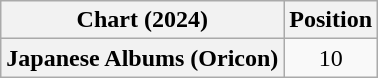<table class="wikitable plainrowheaders" style="text-align:center">
<tr>
<th scope="col">Chart (2024)</th>
<th scope="col">Position</th>
</tr>
<tr>
<th scope="row">Japanese Albums (Oricon)</th>
<td>10</td>
</tr>
</table>
